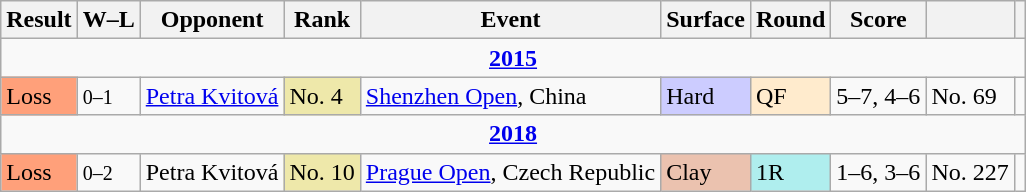<table class="wikitable sortable">
<tr>
<th>Result</th>
<th class=unsortable>W–L</th>
<th>Opponent</th>
<th>Rank</th>
<th>Event</th>
<th>Surface</th>
<th>Round</th>
<th class=unsortable>Score</th>
<th></th>
<th></th>
</tr>
<tr>
<td colspan="10" style="text-align:center"><strong><a href='#'>2015</a></strong></td>
</tr>
<tr>
<td bgcolor="ffa07a">Loss</td>
<td><small>0–1</small></td>
<td> <a href='#'>Petra Kvitová</a></td>
<td bgcolor="eee8AA">No. 4</td>
<td><a href='#'>Shenzhen Open</a>, China</td>
<td bgcolor="#ccf">Hard</td>
<td bgcolor="ffebcd">QF</td>
<td>5–7, 4–6</td>
<td>No. 69</td>
<td></td>
</tr>
<tr>
<td colspan="10" style="text-align:center"><strong><a href='#'>2018</a></strong></td>
</tr>
<tr>
<td bgcolor="ffa07a">Loss</td>
<td><small>0–2</small></td>
<td> Petra Kvitová</td>
<td bgcolor="eee8aa">No. 10</td>
<td><a href='#'>Prague Open</a>, Czech Republic</td>
<td bgcolor="#ebc2af">Clay</td>
<td bgcolor="afeeee">1R</td>
<td>1–6, 3–6</td>
<td>No. 227</td>
<td></td>
</tr>
</table>
